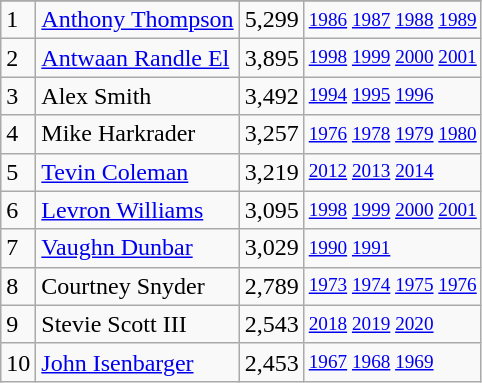<table class="wikitable">
<tr>
</tr>
<tr>
<td>1</td>
<td><a href='#'>Anthony Thompson</a></td>
<td>5,299</td>
<td style="font-size:80%;"><a href='#'>1986</a> <a href='#'>1987</a> <a href='#'>1988</a> <a href='#'>1989</a></td>
</tr>
<tr>
<td>2</td>
<td><a href='#'>Antwaan Randle El</a></td>
<td>3,895</td>
<td style="font-size:80%;"><a href='#'>1998</a> <a href='#'>1999</a> <a href='#'>2000</a> <a href='#'>2001</a></td>
</tr>
<tr>
<td>3</td>
<td>Alex Smith</td>
<td>3,492</td>
<td style="font-size:80%;"><a href='#'>1994</a> <a href='#'>1995</a> <a href='#'>1996</a></td>
</tr>
<tr>
<td>4</td>
<td>Mike Harkrader</td>
<td>3,257</td>
<td style="font-size:80%;"><a href='#'>1976</a> <a href='#'>1978</a> <a href='#'>1979</a> <a href='#'>1980</a></td>
</tr>
<tr>
<td>5</td>
<td><a href='#'>Tevin Coleman</a></td>
<td>3,219</td>
<td style="font-size:80%;"><a href='#'>2012</a> <a href='#'>2013</a> <a href='#'>2014</a></td>
</tr>
<tr>
<td>6</td>
<td><a href='#'>Levron Williams</a></td>
<td>3,095</td>
<td style="font-size:80%;"><a href='#'>1998</a> <a href='#'>1999</a> <a href='#'>2000</a> <a href='#'>2001</a></td>
</tr>
<tr>
<td>7</td>
<td><a href='#'>Vaughn Dunbar</a></td>
<td>3,029</td>
<td style="font-size:80%;"><a href='#'>1990</a> <a href='#'>1991</a></td>
</tr>
<tr>
<td>8</td>
<td>Courtney Snyder</td>
<td>2,789</td>
<td style="font-size:80%;"><a href='#'>1973</a> <a href='#'>1974</a> <a href='#'>1975</a> <a href='#'>1976</a></td>
</tr>
<tr>
<td>9</td>
<td>Stevie Scott III</td>
<td>2,543</td>
<td style="font-size:80%;"><a href='#'>2018</a> <a href='#'>2019</a> <a href='#'>2020</a></td>
</tr>
<tr>
<td>10</td>
<td><a href='#'>John Isenbarger</a></td>
<td>2,453</td>
<td style="font-size:80%;"><a href='#'>1967</a> <a href='#'>1968</a> <a href='#'>1969</a></td>
</tr>
</table>
